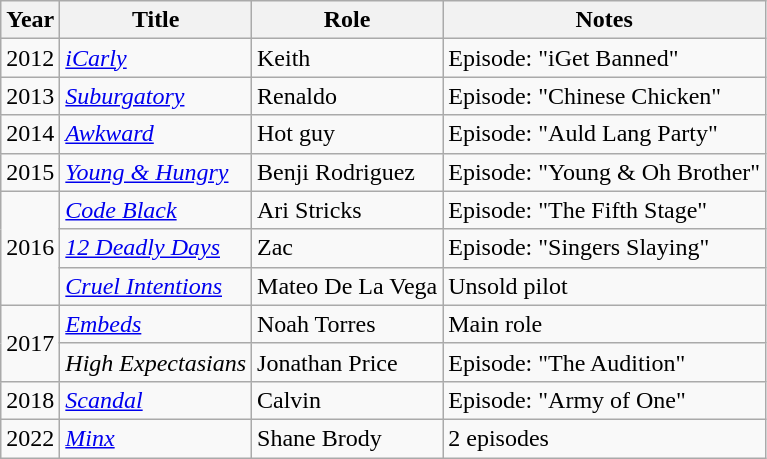<table class="wikitable sortable">
<tr>
<th>Year</th>
<th>Title</th>
<th>Role</th>
<th class="unsortable">Notes</th>
</tr>
<tr>
<td>2012</td>
<td><em><a href='#'>iCarly</a></em></td>
<td>Keith</td>
<td>Episode: "iGet Banned"</td>
</tr>
<tr>
<td>2013</td>
<td><em><a href='#'>Suburgatory</a></em></td>
<td>Renaldo</td>
<td>Episode: "Chinese Chicken"</td>
</tr>
<tr>
<td>2014</td>
<td><em><a href='#'>Awkward</a></em></td>
<td>Hot guy</td>
<td>Episode: "Auld Lang Party"</td>
</tr>
<tr>
<td>2015</td>
<td><em><a href='#'>Young & Hungry</a></em></td>
<td>Benji Rodriguez</td>
<td>Episode: "Young & Oh Brother"</td>
</tr>
<tr>
<td rowspan="3">2016</td>
<td><em><a href='#'>Code Black</a></em></td>
<td>Ari Stricks</td>
<td>Episode: "The Fifth Stage"</td>
</tr>
<tr>
<td><em><a href='#'>12 Deadly Days</a></em></td>
<td>Zac</td>
<td>Episode: "Singers Slaying"</td>
</tr>
<tr>
<td><em><a href='#'>Cruel Intentions</a></em></td>
<td>Mateo De La Vega</td>
<td>Unsold pilot</td>
</tr>
<tr>
<td rowspan="2">2017</td>
<td><em><a href='#'>Embeds</a></em></td>
<td>Noah Torres</td>
<td>Main role</td>
</tr>
<tr>
<td><em>High Expectasians</em></td>
<td>Jonathan Price</td>
<td>Episode: "The Audition"</td>
</tr>
<tr>
<td>2018</td>
<td><em><a href='#'>Scandal</a></em></td>
<td>Calvin</td>
<td>Episode: "Army of One"</td>
</tr>
<tr>
<td>2022</td>
<td><em><a href='#'>Minx</a></em></td>
<td>Shane Brody</td>
<td>2 episodes</td>
</tr>
</table>
